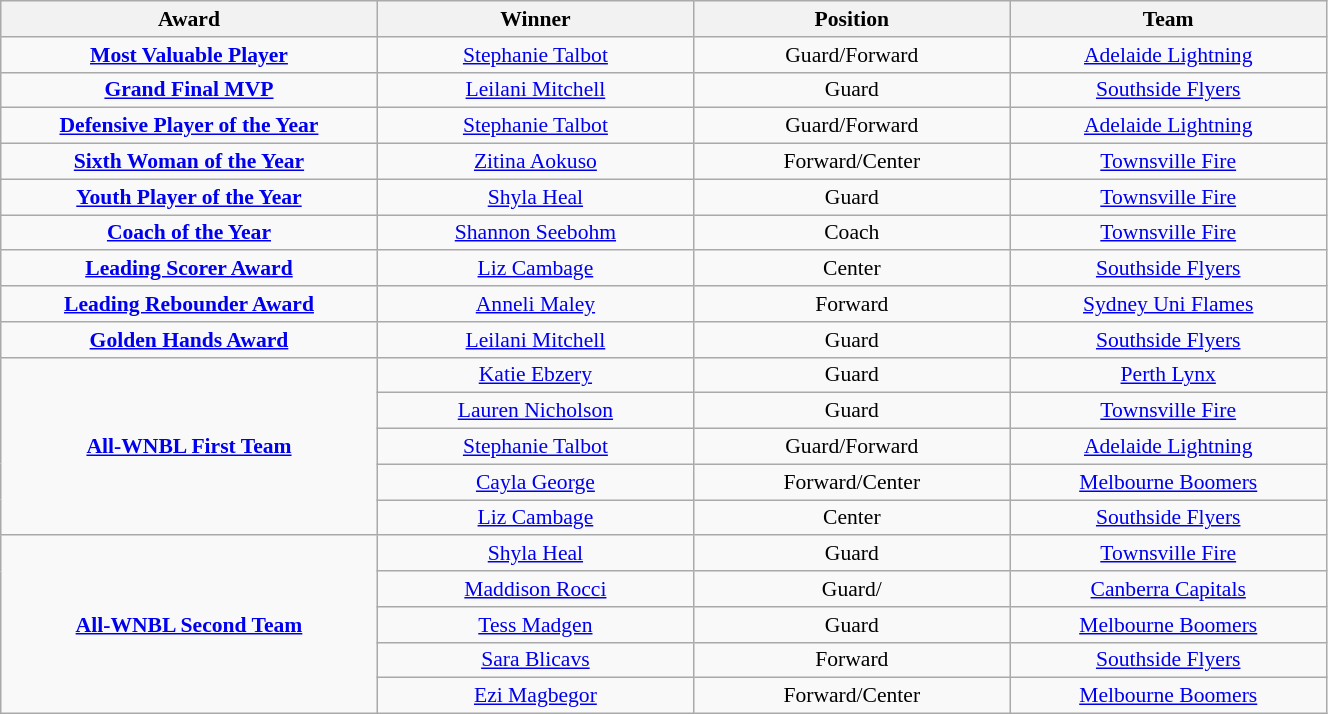<table class="wikitable" style="width: 70%; text-align:center; font-size:90%">
<tr>
<th colspan=1 width=150>Award</th>
<th width=125>Winner</th>
<th width=125>Position</th>
<th width=125>Team</th>
</tr>
<tr>
<td><strong><a href='#'>Most Valuable Player</a></strong></td>
<td><a href='#'>Stephanie Talbot</a></td>
<td>Guard/Forward</td>
<td><a href='#'>Adelaide Lightning</a></td>
</tr>
<tr>
<td><strong><a href='#'>Grand Final MVP</a></strong></td>
<td><a href='#'>Leilani Mitchell</a></td>
<td>Guard</td>
<td><a href='#'>Southside Flyers</a></td>
</tr>
<tr>
<td><strong><a href='#'>Defensive Player of the Year</a></strong></td>
<td><a href='#'>Stephanie Talbot</a></td>
<td>Guard/Forward</td>
<td><a href='#'>Adelaide Lightning</a></td>
</tr>
<tr>
<td><strong><a href='#'>Sixth Woman of the Year</a></strong></td>
<td><a href='#'>Zitina Aokuso</a></td>
<td>Forward/Center</td>
<td><a href='#'>Townsville Fire</a></td>
</tr>
<tr>
<td><strong><a href='#'>Youth Player of the Year</a></strong></td>
<td><a href='#'>Shyla Heal</a></td>
<td>Guard</td>
<td><a href='#'>Townsville Fire</a></td>
</tr>
<tr>
<td><strong><a href='#'>Coach of the Year</a></strong></td>
<td><a href='#'>Shannon Seebohm</a></td>
<td>Coach</td>
<td><a href='#'>Townsville Fire</a></td>
</tr>
<tr>
<td><strong><a href='#'>Leading Scorer Award</a></strong></td>
<td><a href='#'>Liz Cambage</a></td>
<td>Center</td>
<td><a href='#'>Southside Flyers</a></td>
</tr>
<tr>
<td><strong><a href='#'>Leading Rebounder Award</a></strong></td>
<td><a href='#'>Anneli Maley</a></td>
<td>Forward</td>
<td><a href='#'>Sydney Uni Flames</a></td>
</tr>
<tr>
<td><strong><a href='#'>Golden Hands Award</a></strong></td>
<td><a href='#'>Leilani Mitchell</a></td>
<td>Guard</td>
<td><a href='#'>Southside Flyers</a></td>
</tr>
<tr>
<td rowspan=5><strong><a href='#'>All-WNBL First Team</a></strong></td>
<td><a href='#'>Katie Ebzery</a></td>
<td>Guard</td>
<td><a href='#'>Perth Lynx</a></td>
</tr>
<tr>
<td><a href='#'>Lauren Nicholson</a></td>
<td>Guard</td>
<td><a href='#'>Townsville Fire</a></td>
</tr>
<tr>
<td><a href='#'>Stephanie Talbot</a></td>
<td>Guard/Forward</td>
<td><a href='#'>Adelaide Lightning</a></td>
</tr>
<tr>
<td><a href='#'>Cayla George</a></td>
<td>Forward/Center</td>
<td><a href='#'>Melbourne Boomers</a></td>
</tr>
<tr>
<td><a href='#'>Liz Cambage</a></td>
<td>Center</td>
<td><a href='#'>Southside Flyers</a></td>
</tr>
<tr>
<td rowspan=5><strong><a href='#'>All-WNBL Second Team</a></strong></td>
<td><a href='#'>Shyla Heal</a></td>
<td>Guard</td>
<td><a href='#'>Townsville Fire</a></td>
</tr>
<tr>
<td><a href='#'>Maddison Rocci</a></td>
<td>Guard/</td>
<td><a href='#'>Canberra Capitals</a></td>
</tr>
<tr>
<td><a href='#'>Tess Madgen</a></td>
<td>Guard</td>
<td><a href='#'>Melbourne Boomers</a></td>
</tr>
<tr>
<td><a href='#'>Sara Blicavs</a></td>
<td>Forward</td>
<td><a href='#'>Southside Flyers</a></td>
</tr>
<tr>
<td><a href='#'>Ezi Magbegor</a></td>
<td>Forward/Center</td>
<td><a href='#'>Melbourne Boomers</a></td>
</tr>
</table>
